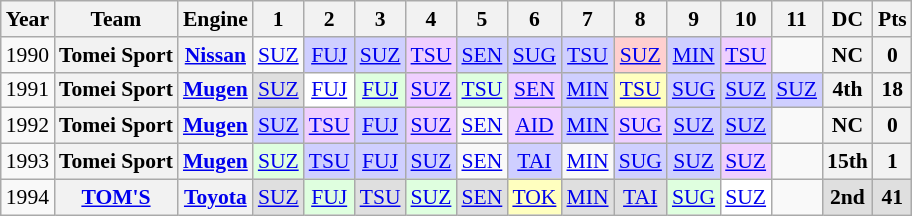<table class="wikitable" style="text-align:center; font-size:90%">
<tr>
<th>Year</th>
<th>Team</th>
<th>Engine</th>
<th>1</th>
<th>2</th>
<th>3</th>
<th>4</th>
<th>5</th>
<th>6</th>
<th>7</th>
<th>8</th>
<th>9</th>
<th>10</th>
<th>11</th>
<th>DC</th>
<th>Pts</th>
</tr>
<tr>
<td>1990</td>
<th>Tomei Sport</th>
<th><a href='#'>Nissan</a></th>
<td><a href='#'>SUZ</a></td>
<td style="background:#CFCFFF;"><a href='#'>FUJ</a><br></td>
<td style="background:#CFCFFF;"><a href='#'>SUZ</a><br></td>
<td style="background:#EFCFFF;"><a href='#'>TSU</a><br></td>
<td style="background:#CFCFFF;"><a href='#'>SEN</a><br></td>
<td style="background:#CFCFFF;"><a href='#'>SUG</a><br></td>
<td style="background:#CFCFFF;"><a href='#'>TSU</a><br></td>
<td style="background:#FFCFCF;"><a href='#'>SUZ</a><br></td>
<td style="background:#CFCFFF;"><a href='#'>MIN</a><br></td>
<td style="background:#EFCFFF;"><a href='#'>TSU</a><br></td>
<td></td>
<th>NC</th>
<th>0</th>
</tr>
<tr>
<td>1991</td>
<th>Tomei Sport</th>
<th><a href='#'>Mugen</a></th>
<td style="background:#DFDFDF;"><a href='#'>SUZ</a><br></td>
<td style="background:#FFFFFF;"><a href='#'>FUJ</a><br></td>
<td style="background:#DFFFDF;"><a href='#'>FUJ</a><br></td>
<td style="background:#EFCFFF;"><a href='#'>SUZ</a><br></td>
<td style="background:#DFFFDF;"><a href='#'>TSU</a><br></td>
<td style="background:#EFCFFF;"><a href='#'>SEN</a><br></td>
<td style="background:#CFCFFF;"><a href='#'>MIN</a><br></td>
<td style="background:#FFFFBF;"><a href='#'>TSU</a><br></td>
<td style="background:#CFCFFF;"><a href='#'>SUG</a><br></td>
<td style="background:#CFCFFF;"><a href='#'>SUZ</a><br></td>
<td style="background:#CFCFFF;"><a href='#'>SUZ</a><br></td>
<th>4th</th>
<th>18</th>
</tr>
<tr>
<td>1992</td>
<th>Tomei Sport</th>
<th><a href='#'>Mugen</a></th>
<td style="background:#CFCFFF;"><a href='#'>SUZ</a><br></td>
<td style="background:#EFCFFF;"><a href='#'>TSU</a><br></td>
<td style="background:#CFCFFF;"><a href='#'>FUJ</a><br></td>
<td style="background:#EFCFFF;"><a href='#'>SUZ</a><br></td>
<td><a href='#'>SEN</a></td>
<td style="background:#EFCFFF;"><a href='#'>AID</a><br></td>
<td style="background:#CFCFFF;"><a href='#'>MIN</a><br></td>
<td style="background:#EFCFFF;"><a href='#'>SUG</a><br></td>
<td style="background:#CFCFFF;"><a href='#'>SUZ</a><br></td>
<td style="background:#CFCFFF;"><a href='#'>SUZ</a><br></td>
<td></td>
<th>NC</th>
<th>0</th>
</tr>
<tr>
<td>1993</td>
<th>Tomei Sport</th>
<th><a href='#'>Mugen</a></th>
<td style="background:#DFFFDF;"><a href='#'>SUZ</a><br></td>
<td style="background:#CFCFFF;"><a href='#'>TSU</a><br></td>
<td style="background:#CFCFFF;"><a href='#'>FUJ</a><br></td>
<td style="background:#CFCFFF;"><a href='#'>SUZ</a><br></td>
<td><a href='#'>SEN</a></td>
<td style="background:#CFCFFF;"><a href='#'>TAI</a><br></td>
<td><a href='#'>MIN</a></td>
<td style="background:#CFCFFF;"><a href='#'>SUG</a><br></td>
<td style="background:#CFCFFF;"><a href='#'>SUZ</a><br></td>
<td style="background:#EFCFFF;"><a href='#'>SUZ</a><br></td>
<td></td>
<th>15th</th>
<th>1</th>
</tr>
<tr>
<td>1994</td>
<th><a href='#'>TOM'S</a></th>
<th><a href='#'>Toyota</a></th>
<td style="background:#DFDFDF;"><a href='#'>SUZ</a><br></td>
<td style="background:#DFFFDF;"><a href='#'>FUJ</a><br></td>
<td style="background:#DFDFDF;"><a href='#'>TSU</a><br></td>
<td style="background:#DFFFDF;"><a href='#'>SUZ</a><br></td>
<td style="background:#DFDFDF;"><a href='#'>SEN</a><br></td>
<td style="background:#FFFFBF;"><a href='#'>TOK</a><br></td>
<td style="background:#DFDFDF;"><a href='#'>MIN</a><br></td>
<td style="background:#DFDFDF;"><a href='#'>TAI</a><br></td>
<td style="background:#DFFFDF;"><a href='#'>SUG</a><br></td>
<td style="background:#FFFFFF;"><a href='#'>SUZ</a><br></td>
<td></td>
<th style="background:#DFDFDF;">2nd</th>
<th style="background:#DFDFDF;">41</th>
</tr>
</table>
